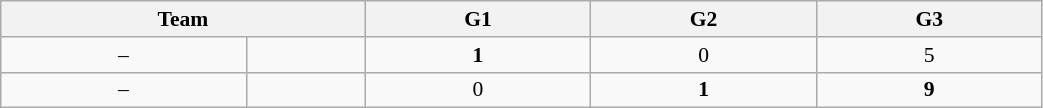<table class="wikitable" style="font-size:90%; width: 55%; text-align: center">
<tr>
<th colspan=2>Team</th>
<th>G1</th>
<th>G2</th>
<th>G3</th>
</tr>
<tr>
<td>–</td>
<td></td>
<td><strong>1</strong></td>
<td>0</td>
<td>5</td>
</tr>
<tr>
<td>–</td>
<td><strong></strong></td>
<td>0</td>
<td><strong>1</strong></td>
<td><strong>9</strong></td>
</tr>
</table>
